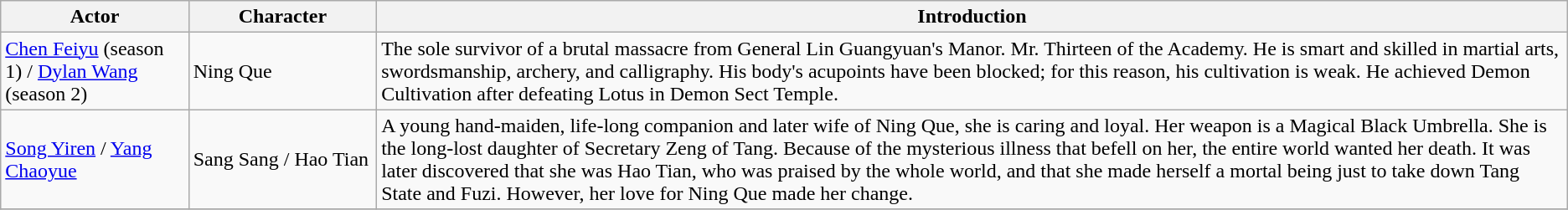<table class="wikitable">
<tr>
<th style="width:12%">Actor</th>
<th style="width:12%">Character</th>
<th>Introduction</th>
</tr>
<tr>
<td><a href='#'>Chen Feiyu</a> (season 1) / <a href='#'>Dylan Wang</a> (season 2)</td>
<td>Ning Que</td>
<td>The sole survivor of a brutal massacre from General Lin Guangyuan's Manor. Mr. Thirteen of the Academy. He is smart and skilled in martial arts, swordsmanship, archery, and calligraphy. His body's acupoints have been blocked; for this reason, his cultivation is weak. He achieved Demon Cultivation after defeating Lotus in Demon Sect Temple.</td>
</tr>
<tr>
<td><a href='#'>Song Yiren</a> / <a href='#'>Yang Chaoyue</a></td>
<td>Sang Sang / Hao Tian</td>
<td>A young hand-maiden, life-long companion and later wife of Ning Que, she is caring and loyal. Her weapon is a Magical Black Umbrella. She is the long-lost daughter of Secretary Zeng of Tang. Because of the mysterious illness that befell on her, the entire world wanted her death. It was later discovered that she was Hao Tian, who was praised by the whole world, and that she made herself a mortal being just to take down Tang State and Fuzi. However, her love for Ning Que made her change.</td>
</tr>
<tr>
</tr>
</table>
